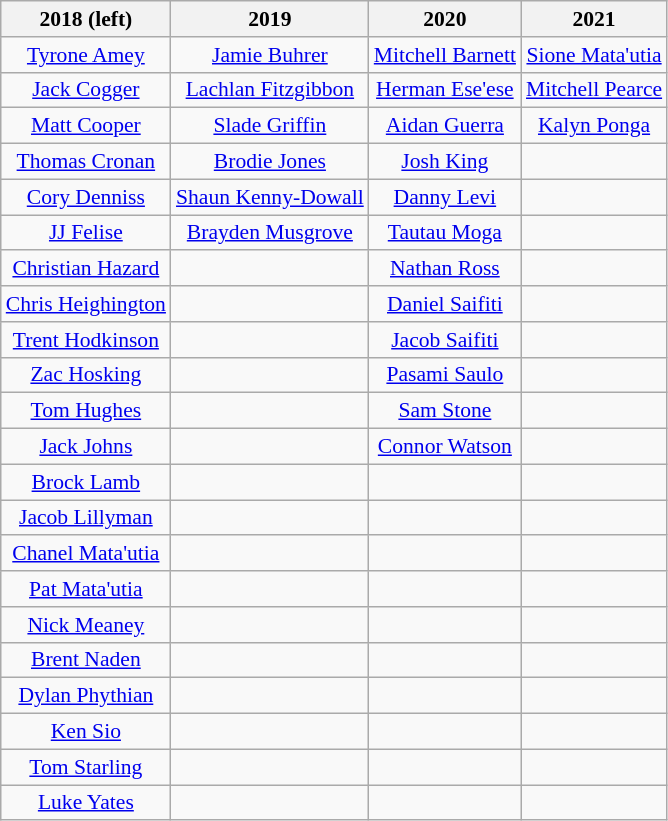<table class="wikitable" style="text-align: center; font-size:90%">
<tr>
<th>2018 (left)</th>
<th>2019</th>
<th>2020</th>
<th>2021</th>
</tr>
<tr>
<td><a href='#'>Tyrone Amey</a></td>
<td><a href='#'>Jamie Buhrer</a></td>
<td><a href='#'>Mitchell Barnett</a></td>
<td><a href='#'>Sione Mata'utia</a></td>
</tr>
<tr>
<td><a href='#'>Jack Cogger</a></td>
<td><a href='#'>Lachlan Fitzgibbon</a></td>
<td><a href='#'>Herman Ese'ese</a></td>
<td><a href='#'>Mitchell Pearce</a></td>
</tr>
<tr>
<td><a href='#'>Matt Cooper</a></td>
<td><a href='#'>Slade Griffin</a></td>
<td><a href='#'>Aidan Guerra</a></td>
<td><a href='#'>Kalyn Ponga</a></td>
</tr>
<tr>
<td><a href='#'>Thomas Cronan</a></td>
<td><a href='#'>Brodie Jones</a></td>
<td><a href='#'>Josh King</a></td>
<td></td>
</tr>
<tr>
<td><a href='#'>Cory Denniss</a></td>
<td><a href='#'>Shaun Kenny-Dowall</a></td>
<td><a href='#'>Danny Levi</a></td>
<td></td>
</tr>
<tr>
<td><a href='#'>JJ Felise</a></td>
<td><a href='#'>Brayden Musgrove</a></td>
<td><a href='#'>Tautau Moga</a></td>
<td></td>
</tr>
<tr>
<td><a href='#'>Christian Hazard</a></td>
<td></td>
<td><a href='#'>Nathan Ross</a></td>
<td></td>
</tr>
<tr>
<td><a href='#'>Chris Heighington</a></td>
<td></td>
<td><a href='#'>Daniel Saifiti</a></td>
<td></td>
</tr>
<tr>
<td><a href='#'>Trent Hodkinson</a></td>
<td></td>
<td><a href='#'>Jacob Saifiti</a></td>
<td></td>
</tr>
<tr>
<td><a href='#'>Zac Hosking</a></td>
<td></td>
<td><a href='#'>Pasami Saulo</a></td>
<td></td>
</tr>
<tr>
<td><a href='#'>Tom Hughes</a></td>
<td></td>
<td><a href='#'>Sam Stone</a></td>
<td></td>
</tr>
<tr>
<td><a href='#'>Jack Johns</a></td>
<td></td>
<td><a href='#'>Connor Watson</a></td>
<td></td>
</tr>
<tr>
<td><a href='#'>Brock Lamb</a></td>
<td></td>
<td></td>
<td></td>
</tr>
<tr>
<td><a href='#'>Jacob Lillyman</a></td>
<td></td>
<td></td>
<td></td>
</tr>
<tr>
<td><a href='#'>Chanel Mata'utia</a></td>
<td></td>
<td></td>
<td></td>
</tr>
<tr>
<td><a href='#'>Pat Mata'utia</a></td>
<td></td>
<td></td>
<td></td>
</tr>
<tr>
<td><a href='#'>Nick Meaney</a></td>
<td></td>
<td></td>
<td></td>
</tr>
<tr>
<td><a href='#'>Brent Naden</a></td>
<td></td>
<td></td>
<td></td>
</tr>
<tr>
<td><a href='#'>Dylan Phythian</a></td>
<td></td>
<td></td>
<td></td>
</tr>
<tr>
<td><a href='#'>Ken Sio</a></td>
<td></td>
<td></td>
<td></td>
</tr>
<tr>
<td><a href='#'>Tom Starling</a></td>
<td></td>
<td></td>
<td></td>
</tr>
<tr>
<td><a href='#'>Luke Yates</a></td>
<td></td>
<td></td>
<td></td>
</tr>
</table>
